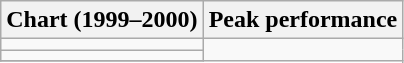<table class="wikitable">
<tr>
<th>Chart (1999–2000)</th>
<th>Peak performance</th>
</tr>
<tr>
<td></td>
</tr>
<tr>
<td></td>
</tr>
<tr>
</tr>
</table>
